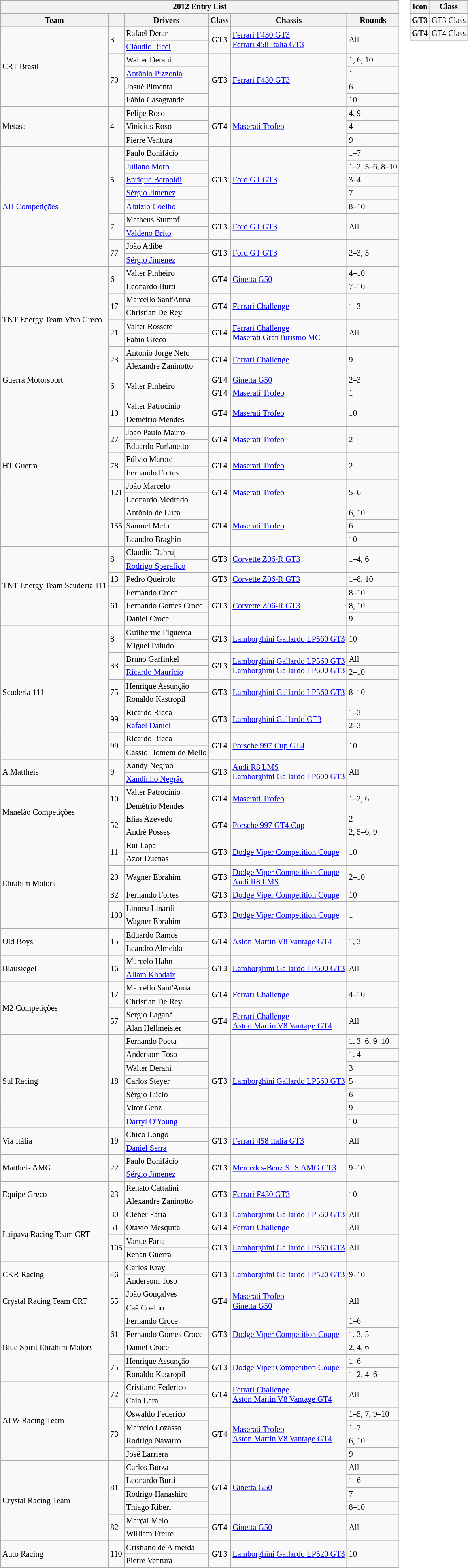<table>
<tr>
<td><br><table class="wikitable" style="font-size:85%">
<tr>
<th colspan=6>2012 Entry List</th>
</tr>
<tr>
<th>Team</th>
<th></th>
<th>Drivers</th>
<th>Class</th>
<th>Chassis</th>
<th>Rounds</th>
</tr>
<tr>
<td rowspan=6>CRT Brasil</td>
<td rowspan=2>3</td>
<td> Rafael Derani</td>
<td rowspan=2 align="center"><strong><span>GT3</span></strong></td>
<td rowspan=2><a href='#'>Ferrari F430 GT3</a><br><a href='#'>Ferrari 458 Italia GT3</a></td>
<td rowspan=2>All</td>
</tr>
<tr>
<td>  <a href='#'>Cláudio Ricci</a></td>
</tr>
<tr>
<td rowspan=4>70</td>
<td> Walter Derani</td>
<td rowspan=4 align="center"><strong><span>GT3</span></strong></td>
<td rowspan=4><a href='#'>Ferrari F430 GT3</a></td>
<td>1, 6, 10</td>
</tr>
<tr>
<td> <a href='#'>Antônio Pizzonia</a></td>
<td>1</td>
</tr>
<tr>
<td> Josué Pimenta</td>
<td>6</td>
</tr>
<tr>
<td> Fábio Casagrande</td>
<td>10</td>
</tr>
<tr>
<td rowspan=3>Metasa</td>
<td rowspan=3>4</td>
<td> Felipe Roso</td>
<td rowspan=3 align=center><strong><span>GT4</span></strong></td>
<td rowspan=3><a href='#'>Maserati Trofeo</a></td>
<td>4, 9</td>
</tr>
<tr>
<td> Vinicius Roso</td>
<td>4</td>
</tr>
<tr>
<td> Pierre Ventura</td>
<td>9</td>
</tr>
<tr>
<td rowspan=9><a href='#'>AH Competições</a></td>
<td rowspan=5>5</td>
<td> Paulo Bonifácio</td>
<td rowspan=5 align="center"><strong><span>GT3</span></strong></td>
<td rowspan=5><a href='#'>Ford GT GT3</a></td>
<td>1–7</td>
</tr>
<tr>
<td> <a href='#'>Juliano Moro</a></td>
<td>1–2, 5–6, 8–10</td>
</tr>
<tr>
<td> <a href='#'>Enrique Bernoldi</a></td>
<td>3–4</td>
</tr>
<tr>
<td> <a href='#'>Sérgio Jimenez</a></td>
<td>7</td>
</tr>
<tr>
<td> <a href='#'>Aluizio Coelho</a></td>
<td>8–10</td>
</tr>
<tr>
<td rowspan=2>7</td>
<td> Matheus Stumpf</td>
<td rowspan=2 align="center"><strong><span>GT3</span></strong></td>
<td rowspan=2><a href='#'>Ford GT GT3</a></td>
<td rowspan=2>All</td>
</tr>
<tr>
<td> <a href='#'>Valdeno Brito</a></td>
</tr>
<tr>
<td rowspan=2>77</td>
<td> João Adibe</td>
<td rowspan=2 align="center"><strong><span>GT3</span></strong></td>
<td rowspan=2><a href='#'>Ford GT GT3</a></td>
<td rowspan=2>2–3, 5</td>
</tr>
<tr>
<td> <a href='#'>Sérgio Jimenez</a></td>
</tr>
<tr>
<td rowspan=8>TNT Energy Team Vivo Greco</td>
<td rowspan=2>6</td>
<td> Valter Pinheiro</td>
<td rowspan=2 align=center><strong><span>GT4</span></strong></td>
<td rowspan=2><a href='#'>Ginetta G50</a></td>
<td>4–10</td>
</tr>
<tr>
<td> Leonardo Burti</td>
<td>7–10</td>
</tr>
<tr>
<td rowspan=2>17</td>
<td> Marcello Sant'Anna</td>
<td rowspan=2 align=center><strong><span>GT4</span></strong></td>
<td rowspan=2><a href='#'>Ferrari Challenge</a></td>
<td rowspan=2>1–3</td>
</tr>
<tr>
<td> Christian De Rey</td>
</tr>
<tr>
<td rowspan=2>21</td>
<td> Valter Rossete</td>
<td rowspan=2 align=center><strong><span>GT4</span></strong></td>
<td rowspan=2><a href='#'>Ferrari Challenge</a> <br><a href='#'>Maserati GranTurismo MC</a></td>
<td rowspan=2>All</td>
</tr>
<tr>
<td> Fábio Greco</td>
</tr>
<tr>
<td rowspan=2>23</td>
<td> Antonio Jorge Neto</td>
<td rowspan=2 align=center><strong><span>GT4</span></strong></td>
<td rowspan=2><a href='#'>Ferrari Challenge</a></td>
<td rowspan=2>9</td>
</tr>
<tr>
<td> Alexandre Zaninotto</td>
</tr>
<tr>
<td>Guerra Motorsport</td>
<td rowspan=2>6</td>
<td rowspan=2> Valter Pinheiro</td>
<td align=center><strong><span>GT4</span></strong></td>
<td><a href='#'>Ginetta G50</a></td>
<td>2–3</td>
</tr>
<tr>
<td rowspan=12>HT Guerra</td>
<td align=center><strong><span>GT4</span></strong></td>
<td><a href='#'>Maserati Trofeo</a></td>
<td>1</td>
</tr>
<tr>
<td rowspan=2>10</td>
<td> Valter Patrocínio</td>
<td rowspan=2 align=center><strong><span>GT4</span></strong></td>
<td rowspan=2><a href='#'>Maserati Trofeo</a></td>
<td rowspan=2>10</td>
</tr>
<tr>
<td> Demétrio Mendes</td>
</tr>
<tr>
<td rowspan=2>27</td>
<td> João Paulo Mauro</td>
<td rowspan=2 align=center><strong><span>GT4</span></strong></td>
<td rowspan=2><a href='#'>Maserati Trofeo</a></td>
<td rowspan=2>2</td>
</tr>
<tr>
<td> Eduardo Furlanetto</td>
</tr>
<tr>
<td rowspan=2>78</td>
<td> Fúlvio Marote</td>
<td rowspan=2 align=center><strong><span>GT4</span></strong></td>
<td rowspan=2><a href='#'>Maserati Trofeo</a></td>
<td rowspan=2>2</td>
</tr>
<tr>
<td> Fernando Fortes</td>
</tr>
<tr>
<td rowspan=2>121</td>
<td> João Marcelo</td>
<td rowspan=2 align=center><strong><span>GT4</span></strong></td>
<td rowspan=2><a href='#'>Maserati Trofeo</a></td>
<td rowspan=2>5–6</td>
</tr>
<tr>
<td> Leonardo Medrado</td>
</tr>
<tr>
<td rowspan=3>155</td>
<td> Antônio de Luca</td>
<td rowspan=3 align=center><strong><span>GT4</span></strong></td>
<td rowspan=3><a href='#'>Maserati Trofeo</a></td>
<td>6, 10</td>
</tr>
<tr>
<td> Samuel Melo</td>
<td>6</td>
</tr>
<tr>
<td> Leandro Braghin</td>
<td>10</td>
</tr>
<tr>
<td rowspan=6>TNT Energy Team Scuderia 111</td>
<td rowspan=2>8</td>
<td> Claudio Dahruj</td>
<td rowspan=2 align="center"><strong><span>GT3</span></strong></td>
<td rowspan=2><a href='#'>Corvette Z06-R GT3</a></td>
<td rowspan=2>1–4, 6</td>
</tr>
<tr>
<td> <a href='#'>Rodrigo Sperafico</a></td>
</tr>
<tr>
<td>13</td>
<td> Pedro Queirolo</td>
<td align="center"><strong><span>GT3</span></strong></td>
<td><a href='#'>Corvette Z06-R GT3</a></td>
<td>1–8, 10</td>
</tr>
<tr>
<td rowspan=3>61</td>
<td> Fernando Croce</td>
<td rowspan=3 align="center"><strong><span>GT3</span></strong></td>
<td rowspan=3><a href='#'>Corvette Z06-R GT3</a></td>
<td>8–10</td>
</tr>
<tr>
<td> Fernando Gomes Croce</td>
<td>8, 10</td>
</tr>
<tr>
<td> Daniel Croce</td>
<td>9</td>
</tr>
<tr>
<td rowspan=10>Scuderia 111</td>
<td rowspan=2>8</td>
<td> Guilherme Figueroa</td>
<td rowspan=2 align="center"><strong><span>GT3</span></strong></td>
<td rowspan=2><a href='#'>Lamborghini Gallardo LP560 GT3</a></td>
<td rowspan=2>10</td>
</tr>
<tr>
<td> Miguel Paludo</td>
</tr>
<tr>
<td rowspan=2>33</td>
<td> Bruno Garfinkel</td>
<td rowspan=2 align="center"><strong><span>GT3</span></strong></td>
<td rowspan=2><a href='#'>Lamborghini Gallardo LP560 GT3</a><br> <a href='#'>Lamborghini Gallardo LP600 GT3</a></td>
<td>All</td>
</tr>
<tr>
<td> <a href='#'>Ricardo Maurício</a></td>
<td>2–10</td>
</tr>
<tr>
<td rowspan=2>75</td>
<td> Henrique Assunção</td>
<td rowspan=2 align="center"><strong><span>GT3</span></strong></td>
<td rowspan=2><a href='#'>Lamborghini Gallardo LP560 GT3</a></td>
<td rowspan=2>8–10</td>
</tr>
<tr>
<td> Ronaldo Kastropil</td>
</tr>
<tr>
<td rowspan=2>99</td>
<td> Ricardo Ricca</td>
<td rowspan=2 align="center"><strong><span>GT3</span></strong></td>
<td rowspan=2><a href='#'>Lamborghini Gallardo GT3</a></td>
<td>1–3</td>
</tr>
<tr>
<td> <a href='#'>Rafael Daniel</a></td>
<td>2–3</td>
</tr>
<tr>
<td rowspan=2>99</td>
<td> Ricardo Ricca</td>
<td rowspan=2 align=center><strong><span>GT4</span></strong></td>
<td rowspan=2><a href='#'>Porsche 997 Cup GT4</a></td>
<td rowspan=2>10</td>
</tr>
<tr>
<td> Cássio Homem de Mello</td>
</tr>
<tr>
<td rowspan=2>A.Mattheis</td>
<td rowspan=2>9</td>
<td> Xandy Negrão</td>
<td rowspan=2 align="center"><strong><span>GT3</span></strong></td>
<td rowspan=2><a href='#'>Audi R8 LMS</a><br> <a href='#'>Lamborghini Gallardo LP600 GT3</a></td>
<td rowspan=2>All</td>
</tr>
<tr>
<td> <a href='#'>Xandinho Negrão</a></td>
</tr>
<tr>
<td rowspan=4>Manelão Competições</td>
<td rowspan=2>10</td>
<td> Valter Patrocínio</td>
<td rowspan=2 align=center><strong><span>GT4</span></strong></td>
<td rowspan=2><a href='#'>Maserati Trofeo</a></td>
<td rowspan=2>1–2, 6</td>
</tr>
<tr>
<td> Demétrio Mendes</td>
</tr>
<tr>
<td rowspan=2>52</td>
<td> Elias Azevedo</td>
<td rowspan=2 align=center><strong><span>GT4</span></strong></td>
<td rowspan=2><a href='#'>Porsche 997 GT4 Cup</a></td>
<td>2</td>
</tr>
<tr>
<td> André Posses</td>
<td>2, 5–6, 9</td>
</tr>
<tr>
<td rowspan=6>Ebrahim Motors</td>
<td rowspan=2>11</td>
<td> Rui Lapa</td>
<td rowspan=2 align="center"><strong><span>GT3</span></strong></td>
<td rowspan=2><a href='#'>Dodge Viper Competition Coupe</a></td>
<td rowspan=2>10</td>
</tr>
<tr>
<td> Azor Dueñas</td>
</tr>
<tr>
<td>20</td>
<td> Wagner Ebrahim</td>
<td align="center"><strong><span>GT3</span></strong></td>
<td><a href='#'>Dodge Viper Competition Coupe</a> <br><a href='#'>Audi R8 LMS</a></td>
<td>2–10</td>
</tr>
<tr>
<td>32</td>
<td> Fernando Fortes</td>
<td align="center"><strong><span>GT3</span></strong></td>
<td><a href='#'>Dodge Viper Competition Coupe</a></td>
<td>10</td>
</tr>
<tr>
<td rowspan=2>100</td>
<td> Linneu Linardi</td>
<td rowspan=2 align="center"><strong><span>GT3</span></strong></td>
<td rowspan=2><a href='#'>Dodge Viper Competition Coupe</a></td>
<td rowspan=2>1</td>
</tr>
<tr>
<td> Wagner Ebrahim</td>
</tr>
<tr>
<td rowspan=2>Old Boys</td>
<td rowspan=2>15</td>
<td> Eduardo Ramos</td>
<td rowspan=2 align=center><strong><span>GT4</span></strong></td>
<td rowspan=2><a href='#'>Aston Martin V8 Vantage GT4</a></td>
<td rowspan=2>1, 3</td>
</tr>
<tr>
<td> Leandro Almeida</td>
</tr>
<tr>
<td rowspan=2>Blausiegel</td>
<td rowspan=2>16</td>
<td> Marcelo Hahn</td>
<td rowspan=2 align="center"><strong><span>GT3</span></strong></td>
<td rowspan=2><a href='#'>Lamborghini Gallardo LP600 GT3</a></td>
<td rowspan=2>All</td>
</tr>
<tr>
<td> <a href='#'>Allam Khodair</a></td>
</tr>
<tr>
<td rowspan=4>M2 Competições</td>
<td rowspan=2>17</td>
<td> Marcello Sant'Anna</td>
<td rowspan=2 align=center><strong><span>GT4</span></strong></td>
<td rowspan=2><a href='#'>Ferrari Challenge</a></td>
<td rowspan=2>4–10</td>
</tr>
<tr>
<td> Christian De Rey</td>
</tr>
<tr>
<td rowspan=2>57</td>
<td> Sergio Laganá</td>
<td rowspan=2 align=center><strong><span>GT4</span></strong></td>
<td rowspan=2><a href='#'>Ferrari Challenge</a><br> <a href='#'>Aston Martin V8 Vantage GT4</a></td>
<td rowspan=2>All</td>
</tr>
<tr>
<td> Alan Hellmeister</td>
</tr>
<tr>
<td rowspan=7>Sul Racing</td>
<td rowspan=7>18</td>
<td> Fernando Poeta</td>
<td rowspan=7 align=center><strong><span>GT3</span></strong></td>
<td rowspan=7><a href='#'>Lamborghini Gallardo LP560 GT3</a></td>
<td>1, 3–6, 9–10</td>
</tr>
<tr>
<td> Andersom Toso</td>
<td>1, 4</td>
</tr>
<tr>
<td> Walter Derani</td>
<td>3</td>
</tr>
<tr>
<td> Carlos Steyer</td>
<td>5</td>
</tr>
<tr>
<td> Sérgio Lúcio</td>
<td>6</td>
</tr>
<tr>
<td> Vitor Genz</td>
<td>9</td>
</tr>
<tr>
<td> <a href='#'>Darryl O'Young</a></td>
<td>10</td>
</tr>
<tr>
<td rowspan=2>Via Itália</td>
<td rowspan=2>19</td>
<td> Chico Longo</td>
<td rowspan=2 align="center"><strong><span>GT3</span></strong></td>
<td rowspan=2><a href='#'>Ferrari 458 Italia GT3</a></td>
<td rowspan=2>All</td>
</tr>
<tr>
<td> <a href='#'>Daniel Serra</a></td>
</tr>
<tr>
<td rowspan=2>Mattheis AMG</td>
<td rowspan=2>22</td>
<td> Paulo Bonifácio</td>
<td rowspan=2 align="center"><strong><span>GT3</span></strong></td>
<td rowspan=2><a href='#'>Mercedes-Benz SLS AMG GT3</a></td>
<td rowspan=2>9–10</td>
</tr>
<tr>
<td> <a href='#'>Sérgio Jimenez</a></td>
</tr>
<tr>
<td rowspan=2>Equipe Greco</td>
<td rowspan=2>23</td>
<td> Renato Cattalini</td>
<td rowspan=2 align="center"><strong><span>GT3</span></strong></td>
<td rowspan=2><a href='#'>Ferrari F430 GT3</a></td>
<td rowspan=2>10</td>
</tr>
<tr>
<td> Alexandre Zaninotto</td>
</tr>
<tr>
<td rowspan=4>Itaipava Racing Team CRT</td>
<td>30</td>
<td> Cleber Faria</td>
<td align="center"><strong><span>GT3</span></strong></td>
<td><a href='#'>Lamborghini Gallardo LP560 GT3</a></td>
<td>All</td>
</tr>
<tr>
<td>51</td>
<td> Otávio Mesquita</td>
<td align="center"><strong><span>GT4</span></strong></td>
<td><a href='#'>Ferrari Challenge</a></td>
<td>All</td>
</tr>
<tr>
<td rowspan=2>105</td>
<td> Vanue Faria</td>
<td rowspan=2 align="center"><strong><span>GT3</span></strong></td>
<td rowspan=2><a href='#'>Lamborghini Gallardo LP560 GT3</a></td>
<td rowspan=2>All</td>
</tr>
<tr>
<td> Renan Guerra</td>
</tr>
<tr>
<td rowspan=2>CKR Racing</td>
<td rowspan=2>46</td>
<td> Carlos Kray</td>
<td rowspan=2 align=center><strong><span>GT3</span></strong></td>
<td rowspan=2><a href='#'>Lamborghini Gallardo LP520 GT3</a></td>
<td rowspan=2>9–10</td>
</tr>
<tr>
<td> Andersom Toso</td>
</tr>
<tr>
<td rowspan=2>Crystal Racing Team CRT</td>
<td rowspan=2>55</td>
<td> João Gonçalves</td>
<td rowspan=2 align=center><strong><span>GT4</span></strong></td>
<td rowspan=2><a href='#'>Maserati Trofeo</a><br><a href='#'>Ginetta G50</a></td>
<td rowspan=2>All</td>
</tr>
<tr>
<td> Caê Coelho</td>
</tr>
<tr>
<td rowspan=5>Blue Spirit Ebrahim Motors</td>
<td rowspan=3>61</td>
<td> Fernando Croce</td>
<td rowspan=3 align="center"><strong><span>GT3</span></strong></td>
<td rowspan=3><a href='#'>Dodge Viper Competition Coupe</a></td>
<td>1–6</td>
</tr>
<tr>
<td> Fernando Gomes Croce</td>
<td>1, 3, 5</td>
</tr>
<tr>
<td> Daniel Croce</td>
<td>2, 4, 6</td>
</tr>
<tr>
<td rowspan=2>75</td>
<td> Henrique Assunção</td>
<td rowspan=2 align="center"><strong><span>GT3</span></strong></td>
<td rowspan=2><a href='#'>Dodge Viper Competition Coupe</a></td>
<td>1–6</td>
</tr>
<tr>
<td> Ronaldo Kastropil</td>
<td>1–2, 4–6</td>
</tr>
<tr>
<td rowspan=6>ATW Racing Team</td>
<td rowspan=2>72</td>
<td> Cristiano Federico</td>
<td rowspan=2 align=center><strong><span>GT4</span></strong></td>
<td rowspan=2><a href='#'>Ferrari Challenge</a><br><a href='#'>Aston Martin V8 Vantage GT4</a></td>
<td rowspan=2>All</td>
</tr>
<tr>
<td> Caio Lara</td>
</tr>
<tr>
<td rowspan=4>73</td>
<td> Oswaldo Federico</td>
<td rowspan=4 align=center><strong><span>GT4</span></strong></td>
<td rowspan=4><a href='#'>Maserati Trofeo</a><br><a href='#'>Aston Martin V8 Vantage GT4</a></td>
<td>1–5, 7, 9–10</td>
</tr>
<tr>
<td> Marcelo Lozasso</td>
<td>1–7</td>
</tr>
<tr>
<td> Rodrigo Navarro</td>
<td>6, 10</td>
</tr>
<tr>
<td> José Larriera</td>
<td>9</td>
</tr>
<tr>
<td rowspan=6>Crystal Racing Team</td>
<td rowspan=4>81</td>
<td> Carlos Burza</td>
<td rowspan=4 align="center"><strong><span>GT4</span></strong></td>
<td rowspan=4><a href='#'>Ginetta G50</a></td>
<td>All</td>
</tr>
<tr>
<td> Leonardo Burti</td>
<td>1–6</td>
</tr>
<tr>
<td> Rodrigo Hanashiro</td>
<td>7</td>
</tr>
<tr>
<td> Thiago Riberi</td>
<td>8–10</td>
</tr>
<tr>
<td rowspan=2>82</td>
<td> Marçal Melo</td>
<td rowspan=2 align="center"><strong><span>GT4</span></strong></td>
<td rowspan=2><a href='#'>Ginetta G50</a></td>
<td rowspan=2>All</td>
</tr>
<tr>
<td> William Freire</td>
</tr>
<tr>
<td rowspan=2>Auto Racing</td>
<td rowspan=2>110</td>
<td> Cristiano de Almeida</td>
<td rowspan=2 align=center><strong><span>GT3</span></strong></td>
<td rowspan=2><a href='#'>Lamborghini Gallardo LP520 GT3</a></td>
<td rowspan=2>10</td>
</tr>
<tr>
<td> Pierre Ventura</td>
</tr>
<tr>
</tr>
</table>
</td>
<td valign="top"><br><table class="wikitable" style="font-size: 85%;">
<tr>
<th>Icon</th>
<th>Class</th>
</tr>
<tr>
<td align=center><strong><span>GT3</span></strong></td>
<td>GT3 Class</td>
</tr>
<tr>
<td align=center><strong><span>GT4</span></strong></td>
<td>GT4 Class</td>
</tr>
</table>
</td>
</tr>
</table>
